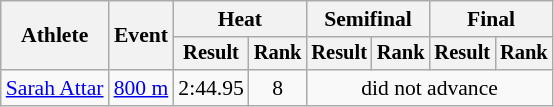<table class="wikitable" style="font-size:90%">
<tr>
<th rowspan="2">Athlete</th>
<th rowspan="2">Event</th>
<th colspan="2">Heat</th>
<th colspan="2">Semifinal</th>
<th colspan="2">Final</th>
</tr>
<tr style="font-size:95%">
<th>Result</th>
<th>Rank</th>
<th>Result</th>
<th>Rank</th>
<th>Result</th>
<th>Rank</th>
</tr>
<tr align=center>
<td align=left><a href='#'>Sarah Attar</a></td>
<td align=left><a href='#'>800 m</a></td>
<td>2:44.95</td>
<td>8</td>
<td colspan=4>did not advance</td>
</tr>
</table>
